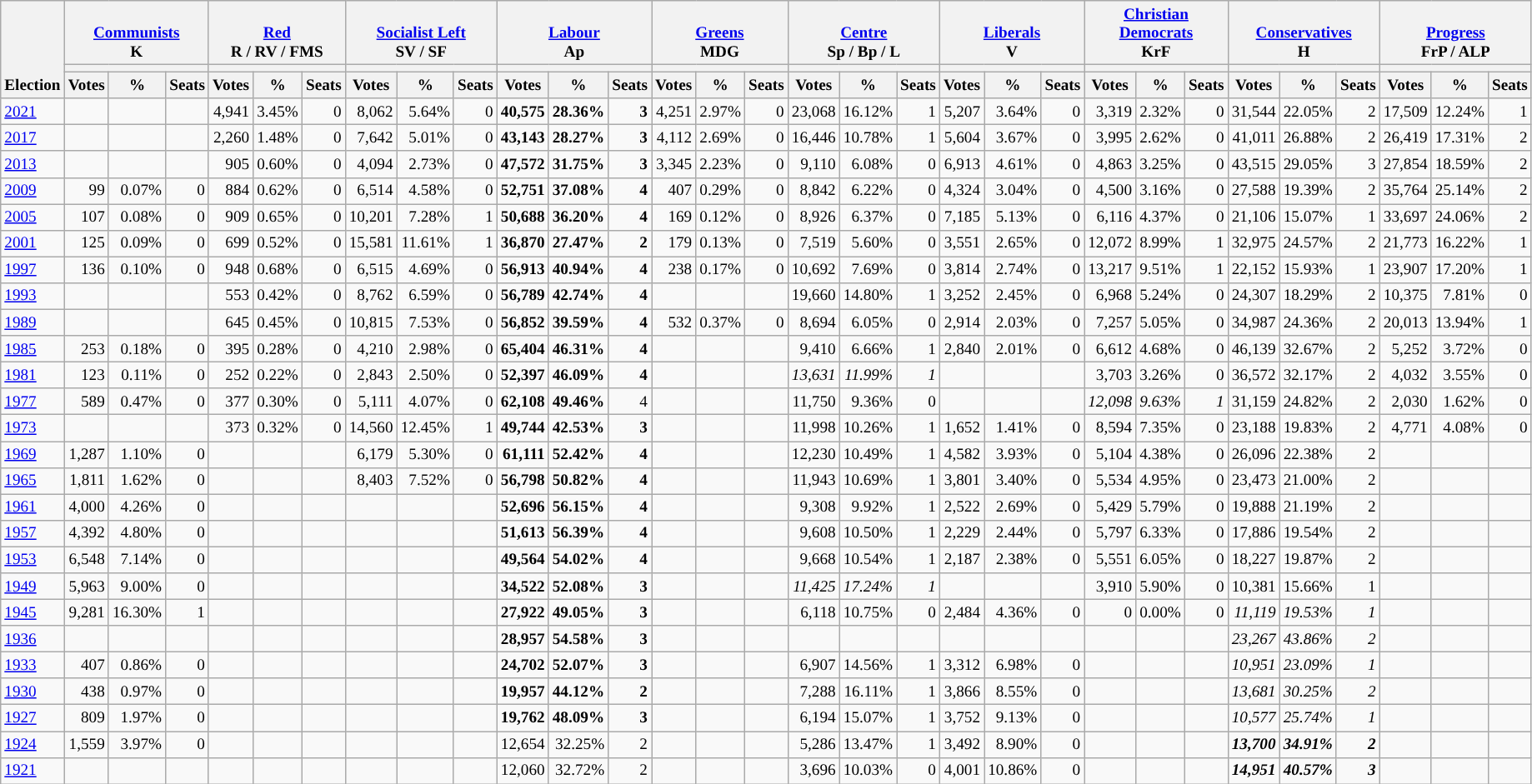<table class="wikitable" border="1" style="font-size:80%; text-align:right;">
<tr>
<th style="text-align:left;" valign=bottom rowspan=3>Election</th>
<th valign=bottom colspan=3><a href='#'>Communists</a><br>K</th>
<th valign=bottom colspan=3><a href='#'>Red</a><br>R / RV / FMS</th>
<th valign=bottom colspan=3><a href='#'>Socialist Left</a><br>SV / SF</th>
<th valign=bottom colspan=3><a href='#'>Labour</a><br>Ap</th>
<th valign=bottom colspan=3><a href='#'>Greens</a><br>MDG</th>
<th valign=bottom colspan=3><a href='#'>Centre</a><br>Sp / Bp / L</th>
<th valign=bottom colspan=3><a href='#'>Liberals</a><br>V</th>
<th valign=bottom colspan=3><a href='#'>Christian<br>Democrats</a><br>KrF</th>
<th valign=bottom colspan=3><a href='#'>Conservatives</a><br>H</th>
<th valign=bottom colspan=3><a href='#'>Progress</a><br>FrP / ALP</th>
</tr>
<tr>
<th colspan=3 style="background:"></th>
<th colspan=3 style="background:"></th>
<th colspan=3 style="background:"></th>
<th colspan=3 style="background:"></th>
<th colspan=3 style="background:"></th>
<th colspan=3 style="background:"></th>
<th colspan=3 style="background:"></th>
<th colspan=3 style="background:"></th>
<th colspan=3 style="background:"></th>
<th colspan=3 style="background:"></th>
</tr>
<tr>
<th>Votes</th>
<th>%</th>
<th>Seats</th>
<th>Votes</th>
<th>%</th>
<th>Seats</th>
<th>Votes</th>
<th>%</th>
<th>Seats</th>
<th>Votes</th>
<th>%</th>
<th>Seats</th>
<th>Votes</th>
<th>%</th>
<th>Seats</th>
<th>Votes</th>
<th>%</th>
<th>Seats</th>
<th>Votes</th>
<th>%</th>
<th>Seats</th>
<th>Votes</th>
<th>%</th>
<th>Seats</th>
<th>Votes</th>
<th>%</th>
<th>Seats</th>
<th>Votes</th>
<th>%</th>
<th>Seats</th>
</tr>
<tr>
<td align=left><a href='#'>2021</a></td>
<td></td>
<td></td>
<td></td>
<td>4,941</td>
<td>3.45%</td>
<td>0</td>
<td>8,062</td>
<td>5.64%</td>
<td>0</td>
<td><strong>40,575</strong></td>
<td><strong>28.36%</strong></td>
<td><strong>3</strong></td>
<td>4,251</td>
<td>2.97%</td>
<td>0</td>
<td>23,068</td>
<td>16.12%</td>
<td>1</td>
<td>5,207</td>
<td>3.64%</td>
<td>0</td>
<td>3,319</td>
<td>2.32%</td>
<td>0</td>
<td>31,544</td>
<td>22.05%</td>
<td>2</td>
<td>17,509</td>
<td>12.24%</td>
<td>1</td>
</tr>
<tr>
<td align=left><a href='#'>2017</a></td>
<td></td>
<td></td>
<td></td>
<td>2,260</td>
<td>1.48%</td>
<td>0</td>
<td>7,642</td>
<td>5.01%</td>
<td>0</td>
<td><strong>43,143</strong></td>
<td><strong>28.27%</strong></td>
<td><strong>3</strong></td>
<td>4,112</td>
<td>2.69%</td>
<td>0</td>
<td>16,446</td>
<td>10.78%</td>
<td>1</td>
<td>5,604</td>
<td>3.67%</td>
<td>0</td>
<td>3,995</td>
<td>2.62%</td>
<td>0</td>
<td>41,011</td>
<td>26.88%</td>
<td>2</td>
<td>26,419</td>
<td>17.31%</td>
<td>2</td>
</tr>
<tr>
<td align=left><a href='#'>2013</a></td>
<td></td>
<td></td>
<td></td>
<td>905</td>
<td>0.60%</td>
<td>0</td>
<td>4,094</td>
<td>2.73%</td>
<td>0</td>
<td><strong>47,572</strong></td>
<td><strong>31.75%</strong></td>
<td><strong>3</strong></td>
<td>3,345</td>
<td>2.23%</td>
<td>0</td>
<td>9,110</td>
<td>6.08%</td>
<td>0</td>
<td>6,913</td>
<td>4.61%</td>
<td>0</td>
<td>4,863</td>
<td>3.25%</td>
<td>0</td>
<td>43,515</td>
<td>29.05%</td>
<td>3</td>
<td>27,854</td>
<td>18.59%</td>
<td>2</td>
</tr>
<tr>
<td align=left><a href='#'>2009</a></td>
<td>99</td>
<td>0.07%</td>
<td>0</td>
<td>884</td>
<td>0.62%</td>
<td>0</td>
<td>6,514</td>
<td>4.58%</td>
<td>0</td>
<td><strong>52,751</strong></td>
<td><strong>37.08%</strong></td>
<td><strong>4</strong></td>
<td>407</td>
<td>0.29%</td>
<td>0</td>
<td>8,842</td>
<td>6.22%</td>
<td>0</td>
<td>4,324</td>
<td>3.04%</td>
<td>0</td>
<td>4,500</td>
<td>3.16%</td>
<td>0</td>
<td>27,588</td>
<td>19.39%</td>
<td>2</td>
<td>35,764</td>
<td>25.14%</td>
<td>2</td>
</tr>
<tr>
<td align=left><a href='#'>2005</a></td>
<td>107</td>
<td>0.08%</td>
<td>0</td>
<td>909</td>
<td>0.65%</td>
<td>0</td>
<td>10,201</td>
<td>7.28%</td>
<td>1</td>
<td><strong>50,688</strong></td>
<td><strong>36.20%</strong></td>
<td><strong>4</strong></td>
<td>169</td>
<td>0.12%</td>
<td>0</td>
<td>8,926</td>
<td>6.37%</td>
<td>0</td>
<td>7,185</td>
<td>5.13%</td>
<td>0</td>
<td>6,116</td>
<td>4.37%</td>
<td>0</td>
<td>21,106</td>
<td>15.07%</td>
<td>1</td>
<td>33,697</td>
<td>24.06%</td>
<td>2</td>
</tr>
<tr>
<td align=left><a href='#'>2001</a></td>
<td>125</td>
<td>0.09%</td>
<td>0</td>
<td>699</td>
<td>0.52%</td>
<td>0</td>
<td>15,581</td>
<td>11.61%</td>
<td>1</td>
<td><strong>36,870</strong></td>
<td><strong>27.47%</strong></td>
<td><strong>2</strong></td>
<td>179</td>
<td>0.13%</td>
<td>0</td>
<td>7,519</td>
<td>5.60%</td>
<td>0</td>
<td>3,551</td>
<td>2.65%</td>
<td>0</td>
<td>12,072</td>
<td>8.99%</td>
<td>1</td>
<td>32,975</td>
<td>24.57%</td>
<td>2</td>
<td>21,773</td>
<td>16.22%</td>
<td>1</td>
</tr>
<tr>
<td align=left><a href='#'>1997</a></td>
<td>136</td>
<td>0.10%</td>
<td>0</td>
<td>948</td>
<td>0.68%</td>
<td>0</td>
<td>6,515</td>
<td>4.69%</td>
<td>0</td>
<td><strong>56,913</strong></td>
<td><strong>40.94%</strong></td>
<td><strong>4</strong></td>
<td>238</td>
<td>0.17%</td>
<td>0</td>
<td>10,692</td>
<td>7.69%</td>
<td>0</td>
<td>3,814</td>
<td>2.74%</td>
<td>0</td>
<td>13,217</td>
<td>9.51%</td>
<td>1</td>
<td>22,152</td>
<td>15.93%</td>
<td>1</td>
<td>23,907</td>
<td>17.20%</td>
<td>1</td>
</tr>
<tr>
<td align=left><a href='#'>1993</a></td>
<td></td>
<td></td>
<td></td>
<td>553</td>
<td>0.42%</td>
<td>0</td>
<td>8,762</td>
<td>6.59%</td>
<td>0</td>
<td><strong>56,789</strong></td>
<td><strong>42.74%</strong></td>
<td><strong>4</strong></td>
<td></td>
<td></td>
<td></td>
<td>19,660</td>
<td>14.80%</td>
<td>1</td>
<td>3,252</td>
<td>2.45%</td>
<td>0</td>
<td>6,968</td>
<td>5.24%</td>
<td>0</td>
<td>24,307</td>
<td>18.29%</td>
<td>2</td>
<td>10,375</td>
<td>7.81%</td>
<td>0</td>
</tr>
<tr>
<td align=left><a href='#'>1989</a></td>
<td></td>
<td></td>
<td></td>
<td>645</td>
<td>0.45%</td>
<td>0</td>
<td>10,815</td>
<td>7.53%</td>
<td>0</td>
<td><strong>56,852</strong></td>
<td><strong>39.59%</strong></td>
<td><strong>4</strong></td>
<td>532</td>
<td>0.37%</td>
<td>0</td>
<td>8,694</td>
<td>6.05%</td>
<td>0</td>
<td>2,914</td>
<td>2.03%</td>
<td>0</td>
<td>7,257</td>
<td>5.05%</td>
<td>0</td>
<td>34,987</td>
<td>24.36%</td>
<td>2</td>
<td>20,013</td>
<td>13.94%</td>
<td>1</td>
</tr>
<tr>
<td align=left><a href='#'>1985</a></td>
<td>253</td>
<td>0.18%</td>
<td>0</td>
<td>395</td>
<td>0.28%</td>
<td>0</td>
<td>4,210</td>
<td>2.98%</td>
<td>0</td>
<td><strong>65,404</strong></td>
<td><strong>46.31%</strong></td>
<td><strong>4</strong></td>
<td></td>
<td></td>
<td></td>
<td>9,410</td>
<td>6.66%</td>
<td>1</td>
<td>2,840</td>
<td>2.01%</td>
<td>0</td>
<td>6,612</td>
<td>4.68%</td>
<td>0</td>
<td>46,139</td>
<td>32.67%</td>
<td>2</td>
<td>5,252</td>
<td>3.72%</td>
<td>0</td>
</tr>
<tr>
<td align=left><a href='#'>1981</a></td>
<td>123</td>
<td>0.11%</td>
<td>0</td>
<td>252</td>
<td>0.22%</td>
<td>0</td>
<td>2,843</td>
<td>2.50%</td>
<td>0</td>
<td><strong>52,397</strong></td>
<td><strong>46.09%</strong></td>
<td><strong>4</strong></td>
<td></td>
<td></td>
<td></td>
<td><em>13,631</em></td>
<td><em>11.99%</em></td>
<td><em>1</em></td>
<td></td>
<td></td>
<td></td>
<td>3,703</td>
<td>3.26%</td>
<td>0</td>
<td>36,572</td>
<td>32.17%</td>
<td>2</td>
<td>4,032</td>
<td>3.55%</td>
<td>0</td>
</tr>
<tr>
<td align=left><a href='#'>1977</a></td>
<td>589</td>
<td>0.47%</td>
<td>0</td>
<td>377</td>
<td>0.30%</td>
<td>0</td>
<td>5,111</td>
<td>4.07%</td>
<td>0</td>
<td><strong>62,108</strong></td>
<td><strong>49.46%</strong></td>
<td>4</td>
<td></td>
<td></td>
<td></td>
<td>11,750</td>
<td>9.36%</td>
<td>0</td>
<td></td>
<td></td>
<td></td>
<td><em>12,098</em></td>
<td><em>9.63%</em></td>
<td><em>1</em></td>
<td>31,159</td>
<td>24.82%</td>
<td>2</td>
<td>2,030</td>
<td>1.62%</td>
<td>0</td>
</tr>
<tr>
<td align=left><a href='#'>1973</a></td>
<td></td>
<td></td>
<td></td>
<td>373</td>
<td>0.32%</td>
<td>0</td>
<td>14,560</td>
<td>12.45%</td>
<td>1</td>
<td><strong>49,744</strong></td>
<td><strong>42.53%</strong></td>
<td><strong>3</strong></td>
<td></td>
<td></td>
<td></td>
<td>11,998</td>
<td>10.26%</td>
<td>1</td>
<td>1,652</td>
<td>1.41%</td>
<td>0</td>
<td>8,594</td>
<td>7.35%</td>
<td>0</td>
<td>23,188</td>
<td>19.83%</td>
<td>2</td>
<td>4,771</td>
<td>4.08%</td>
<td>0</td>
</tr>
<tr>
<td align=left><a href='#'>1969</a></td>
<td>1,287</td>
<td>1.10%</td>
<td>0</td>
<td></td>
<td></td>
<td></td>
<td>6,179</td>
<td>5.30%</td>
<td>0</td>
<td><strong>61,111</strong></td>
<td><strong>52.42%</strong></td>
<td><strong>4</strong></td>
<td></td>
<td></td>
<td></td>
<td>12,230</td>
<td>10.49%</td>
<td>1</td>
<td>4,582</td>
<td>3.93%</td>
<td>0</td>
<td>5,104</td>
<td>4.38%</td>
<td>0</td>
<td>26,096</td>
<td>22.38%</td>
<td>2</td>
<td></td>
<td></td>
<td></td>
</tr>
<tr>
<td align=left><a href='#'>1965</a></td>
<td>1,811</td>
<td>1.62%</td>
<td>0</td>
<td></td>
<td></td>
<td></td>
<td>8,403</td>
<td>7.52%</td>
<td>0</td>
<td><strong>56,798</strong></td>
<td><strong>50.82%</strong></td>
<td><strong>4</strong></td>
<td></td>
<td></td>
<td></td>
<td>11,943</td>
<td>10.69%</td>
<td>1</td>
<td>3,801</td>
<td>3.40%</td>
<td>0</td>
<td>5,534</td>
<td>4.95%</td>
<td>0</td>
<td>23,473</td>
<td>21.00%</td>
<td>2</td>
<td></td>
<td></td>
<td></td>
</tr>
<tr>
<td align=left><a href='#'>1961</a></td>
<td>4,000</td>
<td>4.26%</td>
<td>0</td>
<td></td>
<td></td>
<td></td>
<td></td>
<td></td>
<td></td>
<td><strong>52,696</strong></td>
<td><strong>56.15%</strong></td>
<td><strong>4</strong></td>
<td></td>
<td></td>
<td></td>
<td>9,308</td>
<td>9.92%</td>
<td>1</td>
<td>2,522</td>
<td>2.69%</td>
<td>0</td>
<td>5,429</td>
<td>5.79%</td>
<td>0</td>
<td>19,888</td>
<td>21.19%</td>
<td>2</td>
<td></td>
<td></td>
<td></td>
</tr>
<tr>
<td align=left><a href='#'>1957</a></td>
<td>4,392</td>
<td>4.80%</td>
<td>0</td>
<td></td>
<td></td>
<td></td>
<td></td>
<td></td>
<td></td>
<td><strong>51,613</strong></td>
<td><strong>56.39%</strong></td>
<td><strong>4</strong></td>
<td></td>
<td></td>
<td></td>
<td>9,608</td>
<td>10.50%</td>
<td>1</td>
<td>2,229</td>
<td>2.44%</td>
<td>0</td>
<td>5,797</td>
<td>6.33%</td>
<td>0</td>
<td>17,886</td>
<td>19.54%</td>
<td>2</td>
<td></td>
<td></td>
<td></td>
</tr>
<tr>
<td align=left><a href='#'>1953</a></td>
<td>6,548</td>
<td>7.14%</td>
<td>0</td>
<td></td>
<td></td>
<td></td>
<td></td>
<td></td>
<td></td>
<td><strong>49,564</strong></td>
<td><strong>54.02%</strong></td>
<td><strong>4</strong></td>
<td></td>
<td></td>
<td></td>
<td>9,668</td>
<td>10.54%</td>
<td>1</td>
<td>2,187</td>
<td>2.38%</td>
<td>0</td>
<td>5,551</td>
<td>6.05%</td>
<td>0</td>
<td>18,227</td>
<td>19.87%</td>
<td>2</td>
<td></td>
<td></td>
<td></td>
</tr>
<tr>
<td align=left><a href='#'>1949</a></td>
<td>5,963</td>
<td>9.00%</td>
<td>0</td>
<td></td>
<td></td>
<td></td>
<td></td>
<td></td>
<td></td>
<td><strong>34,522</strong></td>
<td><strong>52.08%</strong></td>
<td><strong>3</strong></td>
<td></td>
<td></td>
<td></td>
<td><em>11,425</em></td>
<td><em>17.24%</em></td>
<td><em>1</em></td>
<td></td>
<td></td>
<td></td>
<td>3,910</td>
<td>5.90%</td>
<td>0</td>
<td>10,381</td>
<td>15.66%</td>
<td>1</td>
<td></td>
<td></td>
<td></td>
</tr>
<tr>
<td align=left><a href='#'>1945</a></td>
<td>9,281</td>
<td>16.30%</td>
<td>1</td>
<td></td>
<td></td>
<td></td>
<td></td>
<td></td>
<td></td>
<td><strong>27,922</strong></td>
<td><strong>49.05%</strong></td>
<td><strong>3</strong></td>
<td></td>
<td></td>
<td></td>
<td>6,118</td>
<td>10.75%</td>
<td>0</td>
<td>2,484</td>
<td>4.36%</td>
<td>0</td>
<td>0</td>
<td>0.00%</td>
<td>0</td>
<td><em>11,119</em></td>
<td><em>19.53%</em></td>
<td><em>1</em></td>
<td></td>
<td></td>
<td></td>
</tr>
<tr>
<td align=left><a href='#'>1936</a></td>
<td></td>
<td></td>
<td></td>
<td></td>
<td></td>
<td></td>
<td></td>
<td></td>
<td></td>
<td><strong>28,957</strong></td>
<td><strong>54.58%</strong></td>
<td><strong>3</strong></td>
<td></td>
<td></td>
<td></td>
<td></td>
<td></td>
<td></td>
<td></td>
<td></td>
<td></td>
<td></td>
<td></td>
<td></td>
<td><em>23,267</em></td>
<td><em>43.86%</em></td>
<td><em>2</em></td>
<td></td>
<td></td>
<td></td>
</tr>
<tr>
<td align=left><a href='#'>1933</a></td>
<td>407</td>
<td>0.86%</td>
<td>0</td>
<td></td>
<td></td>
<td></td>
<td></td>
<td></td>
<td></td>
<td><strong>24,702</strong></td>
<td><strong>52.07%</strong></td>
<td><strong>3</strong></td>
<td></td>
<td></td>
<td></td>
<td>6,907</td>
<td>14.56%</td>
<td>1</td>
<td>3,312</td>
<td>6.98%</td>
<td>0</td>
<td></td>
<td></td>
<td></td>
<td><em>10,951</em></td>
<td><em>23.09%</em></td>
<td><em>1</em></td>
<td></td>
<td></td>
<td></td>
</tr>
<tr>
<td align=left><a href='#'>1930</a></td>
<td>438</td>
<td>0.97%</td>
<td>0</td>
<td></td>
<td></td>
<td></td>
<td></td>
<td></td>
<td></td>
<td><strong>19,957</strong></td>
<td><strong>44.12%</strong></td>
<td><strong>2</strong></td>
<td></td>
<td></td>
<td></td>
<td>7,288</td>
<td>16.11%</td>
<td>1</td>
<td>3,866</td>
<td>8.55%</td>
<td>0</td>
<td></td>
<td></td>
<td></td>
<td><em>13,681</em></td>
<td><em>30.25%</em></td>
<td><em>2</em></td>
<td></td>
<td></td>
<td></td>
</tr>
<tr>
<td align=left><a href='#'>1927</a></td>
<td>809</td>
<td>1.97%</td>
<td>0</td>
<td></td>
<td></td>
<td></td>
<td></td>
<td></td>
<td></td>
<td><strong>19,762</strong></td>
<td><strong>48.09%</strong></td>
<td><strong>3</strong></td>
<td></td>
<td></td>
<td></td>
<td>6,194</td>
<td>15.07%</td>
<td>1</td>
<td>3,752</td>
<td>9.13%</td>
<td>0</td>
<td></td>
<td></td>
<td></td>
<td><em>10,577</em></td>
<td><em>25.74%</em></td>
<td><em>1</em></td>
<td></td>
<td></td>
<td></td>
</tr>
<tr>
<td align=left><a href='#'>1924</a></td>
<td>1,559</td>
<td>3.97%</td>
<td>0</td>
<td></td>
<td></td>
<td></td>
<td></td>
<td></td>
<td></td>
<td>12,654</td>
<td>32.25%</td>
<td>2</td>
<td></td>
<td></td>
<td></td>
<td>5,286</td>
<td>13.47%</td>
<td>1</td>
<td>3,492</td>
<td>8.90%</td>
<td>0</td>
<td></td>
<td></td>
<td></td>
<td><strong><em>13,700</em></strong></td>
<td><strong><em>34.91%</em></strong></td>
<td><strong><em>2</em></strong></td>
<td></td>
<td></td>
<td></td>
</tr>
<tr>
<td align=left><a href='#'>1921</a></td>
<td></td>
<td></td>
<td></td>
<td></td>
<td></td>
<td></td>
<td></td>
<td></td>
<td></td>
<td>12,060</td>
<td>32.72%</td>
<td>2</td>
<td></td>
<td></td>
<td></td>
<td>3,696</td>
<td>10.03%</td>
<td>0</td>
<td>4,001</td>
<td>10.86%</td>
<td>0</td>
<td></td>
<td></td>
<td></td>
<td><strong><em>14,951</em></strong></td>
<td><strong><em>40.57%</em></strong></td>
<td><strong><em>3</em></strong></td>
<td></td>
<td></td>
<td></td>
</tr>
</table>
